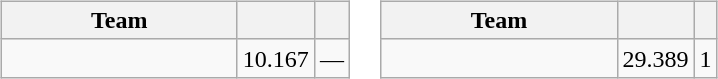<table>
<tr valign=top>
<td><br><table class="wikitable">
<tr>
<th width=150>Team</th>
<th></th>
<th></th>
</tr>
<tr>
<td><strong></strong></td>
<td align=right>10.167</td>
<td align=center>—</td>
</tr>
</table>
</td>
<td><br><table class="wikitable">
<tr>
<th width=150>Team</th>
<th></th>
<th></th>
</tr>
<tr>
<td></td>
<td align=right>29.389</td>
<td align=center>1</td>
</tr>
</table>
</td>
</tr>
</table>
